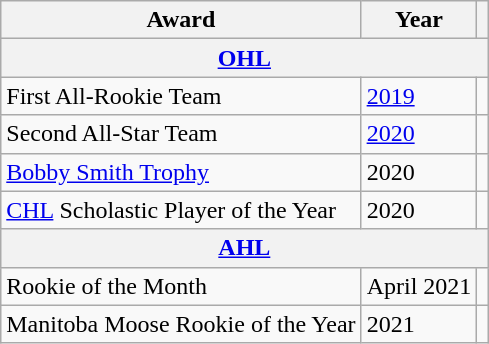<table class="wikitable">
<tr>
<th>Award</th>
<th>Year</th>
<th></th>
</tr>
<tr>
<th colspan="3"><a href='#'>OHL</a></th>
</tr>
<tr>
<td>First All-Rookie Team</td>
<td><a href='#'>2019</a></td>
<td></td>
</tr>
<tr>
<td>Second All-Star Team</td>
<td><a href='#'>2020</a></td>
<td></td>
</tr>
<tr>
<td><a href='#'>Bobby Smith Trophy</a></td>
<td>2020</td>
<td></td>
</tr>
<tr>
<td><a href='#'>CHL</a> Scholastic Player of the Year</td>
<td>2020</td>
<td></td>
</tr>
<tr>
<th colspan="3"><a href='#'>AHL</a></th>
</tr>
<tr>
<td>Rookie of the Month</td>
<td>April 2021</td>
<td></td>
</tr>
<tr>
<td>Manitoba Moose Rookie of the Year</td>
<td>2021</td>
<td></td>
</tr>
</table>
